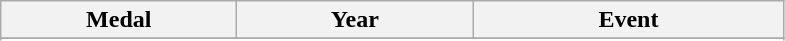<table class="wikitable">
<tr>
<th width=150>Medal</th>
<th width=150>Year</th>
<th width=200>Event</th>
</tr>
<tr>
</tr>
<tr>
</tr>
<tr>
</tr>
<tr>
</tr>
<tr>
</tr>
<tr>
</tr>
<tr>
</tr>
<tr>
</tr>
<tr>
</tr>
<tr>
</tr>
<tr>
</tr>
</table>
